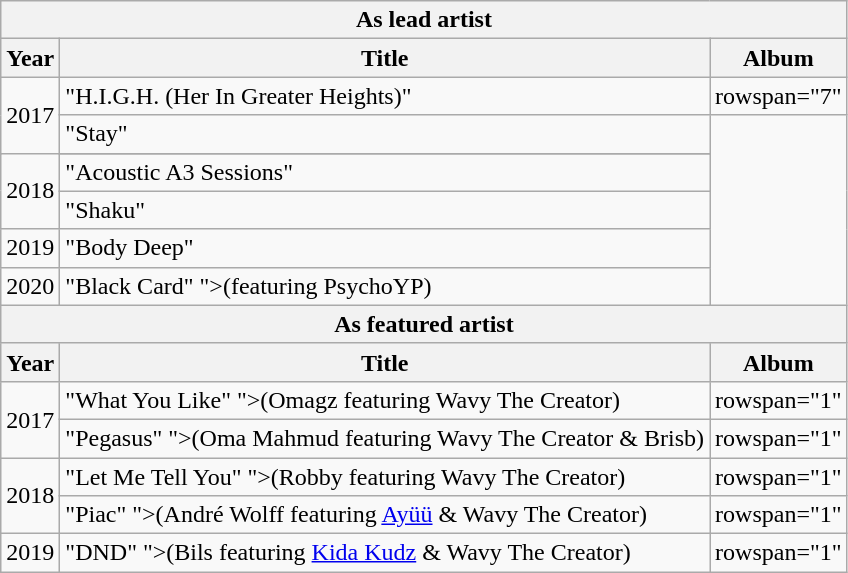<table class="wikitable sortable">
<tr>
<th colspan="3">As lead artist</th>
</tr>
<tr>
<th>Year</th>
<th>Title</th>
<th>Album</th>
</tr>
<tr>
<td rowspan="2">2017</td>
<td>"H.I.G.H. (Her In Greater Heights)"</td>
<td>rowspan="7"</td>
</tr>
<tr>
<td>"Stay"</td>
</tr>
<tr>
<td rowspan="3">2018</td>
</tr>
<tr>
<td>"Acoustic A3 Sessions"</td>
</tr>
<tr>
<td>"Shaku"</td>
</tr>
<tr>
<td>2019</td>
<td>"Body Deep"</td>
</tr>
<tr>
<td rowspan="1">2020</td>
<td>"Black Card" <span>">(featuring PsychoYP)</span></td>
</tr>
<tr>
<th colspan="3">As featured artist</th>
</tr>
<tr>
<th>Year</th>
<th>Title</th>
<th>Album</th>
</tr>
<tr>
<td rowspan="2">2017</td>
<td>"What You Like" <span>">(Omagz featuring Wavy The Creator)</span></td>
<td>rowspan="1"</td>
</tr>
<tr>
<td>"Pegasus" <span>">(Oma Mahmud featuring Wavy The Creator & Brisb)</span></td>
<td>rowspan="1"</td>
</tr>
<tr>
<td rowspan="2">2018</td>
<td>"Let Me Tell You" <span>">(Robby featuring Wavy The Creator)</span></td>
<td>rowspan="1"</td>
</tr>
<tr>
<td>"Piac" <span>">(André Wolff featuring <a href='#'>Ayüü</a> & Wavy The Creator)</span></td>
<td>rowspan="1"</td>
</tr>
<tr>
<td rowspan="1">2019</td>
<td>"DND" <span>">(Bils featuring <a href='#'>Kida Kudz</a> & Wavy The Creator)</span></td>
<td>rowspan="1"</td>
</tr>
</table>
